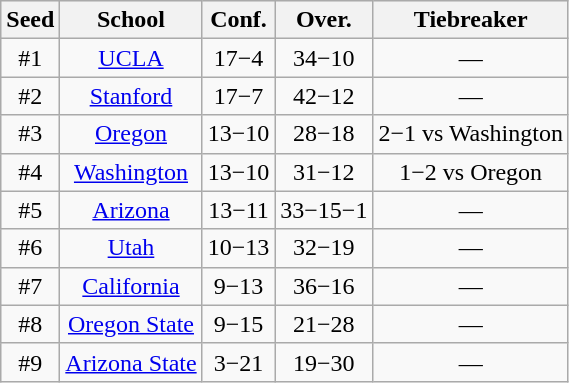<table class="wikitable" style="text-align: center;">
<tr bgcolor="#efefef">
<th>Seed</th>
<th>School</th>
<th>Conf.</th>
<th>Over.</th>
<th>Tiebreaker</th>
</tr>
<tr>
<td>#1</td>
<td><a href='#'>UCLA</a></td>
<td>17−4</td>
<td>34−10</td>
<td>―</td>
</tr>
<tr>
<td>#2</td>
<td><a href='#'>Stanford</a></td>
<td>17−7</td>
<td>42−12</td>
<td>―</td>
</tr>
<tr>
<td>#3</td>
<td><a href='#'>Oregon</a></td>
<td>13−10</td>
<td>28−18</td>
<td>2−1 vs Washington</td>
</tr>
<tr>
<td>#4</td>
<td><a href='#'>Washington</a></td>
<td>13−10</td>
<td>31−12</td>
<td>1−2 vs Oregon</td>
</tr>
<tr>
<td>#5</td>
<td><a href='#'>Arizona</a></td>
<td>13−11</td>
<td>33−15−1</td>
<td>―</td>
</tr>
<tr>
<td>#6</td>
<td><a href='#'>Utah</a></td>
<td>10−13</td>
<td>32−19</td>
<td>―</td>
</tr>
<tr>
<td>#7</td>
<td><a href='#'>California</a></td>
<td>9−13</td>
<td>36−16</td>
<td>―</td>
</tr>
<tr>
<td>#8</td>
<td><a href='#'>Oregon State</a></td>
<td>9−15</td>
<td>21−28</td>
<td>―</td>
</tr>
<tr>
<td>#9</td>
<td><a href='#'>Arizona State</a></td>
<td>3−21</td>
<td>19−30</td>
<td>―</td>
</tr>
</table>
